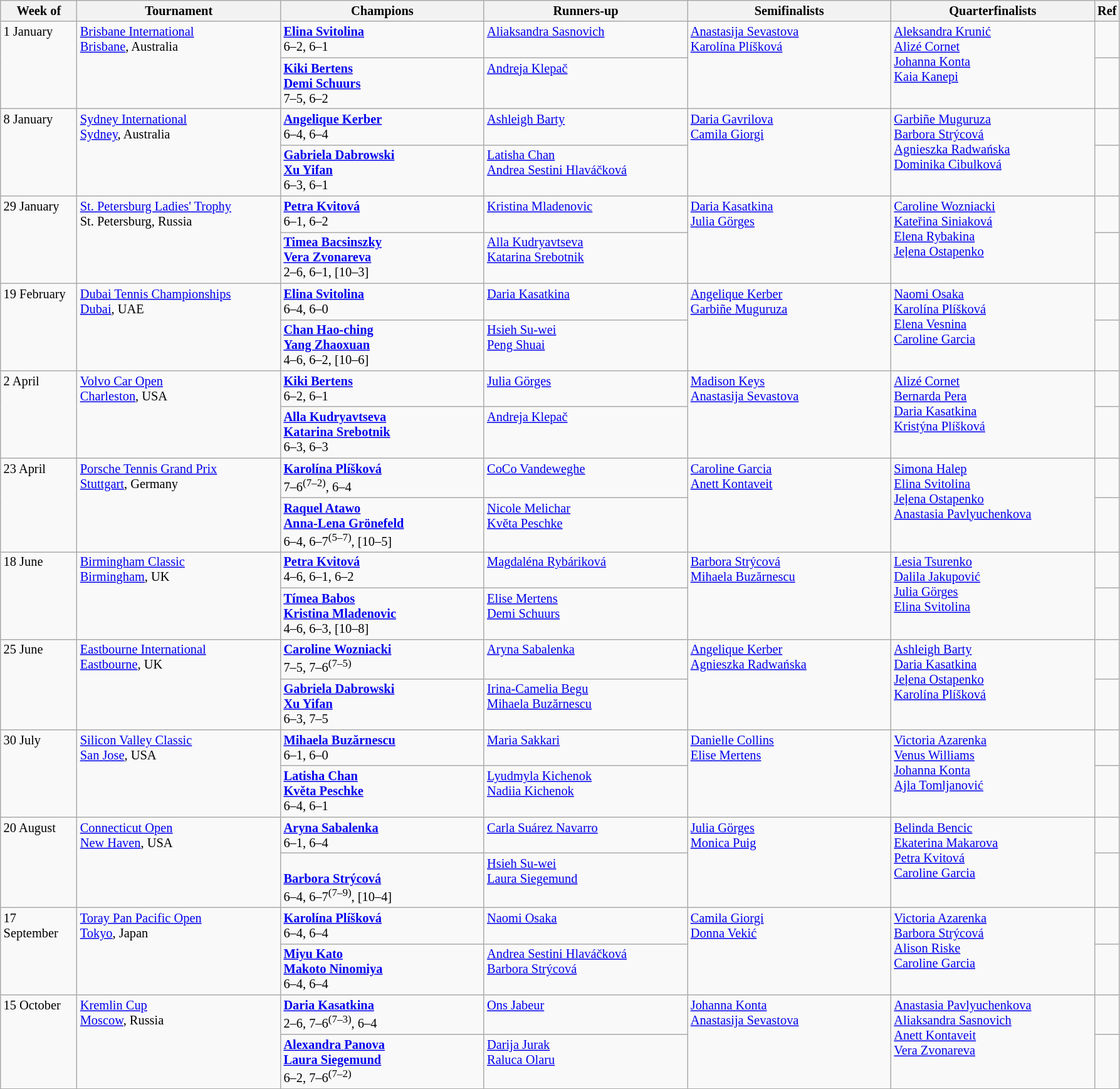<table class="wikitable" style="font-size:85%;">
<tr>
<th width="75">Week of</th>
<th width="210">Tournament</th>
<th width="210">Champions</th>
<th width="210">Runners-up</th>
<th width="210">Semifinalists</th>
<th width="210">Quarterfinalists</th>
<th>Ref</th>
</tr>
<tr valign=top>
<td rowspan=2>1 January</td>
<td rowspan=2><a href='#'>Brisbane International</a><br> <a href='#'>Brisbane</a>, Australia</td>
<td> <strong><a href='#'>Elina Svitolina</a></strong> <br> 6–2, 6–1</td>
<td> <a href='#'>Aliaksandra Sasnovich</a></td>
<td rowspan=2> <a href='#'>Anastasija Sevastova</a><br> <a href='#'>Karolína Plíšková</a></td>
<td rowspan=2> <a href='#'>Aleksandra Krunić</a><br> <a href='#'>Alizé Cornet</a><br> <a href='#'>Johanna Konta</a><br> <a href='#'>Kaia Kanepi</a></td>
<td></td>
</tr>
<tr valign=top>
<td> <strong><a href='#'>Kiki Bertens</a></strong> <br>  <strong><a href='#'>Demi Schuurs</a></strong> <br> 7–5, 6–2</td>
<td> <a href='#'>Andreja Klepač</a> <br> </td>
<td></td>
</tr>
<tr valign=top>
<td rowspan=2>8 January</td>
<td rowspan=2><a href='#'>Sydney International</a><br> <a href='#'>Sydney</a>, Australia</td>
<td> <strong><a href='#'>Angelique Kerber</a></strong> <br> 6–4, 6–4</td>
<td> <a href='#'>Ashleigh Barty</a></td>
<td rowspan=2> <a href='#'>Daria Gavrilova</a><br> <a href='#'>Camila Giorgi</a></td>
<td rowspan=2> <a href='#'>Garbiñe Muguruza</a><br> <a href='#'>Barbora Strýcová</a><br> <a href='#'>Agnieszka Radwańska</a><br> <a href='#'>Dominika Cibulková</a></td>
<td></td>
</tr>
<tr valign=top>
<td> <strong><a href='#'>Gabriela Dabrowski</a></strong> <br>  <strong><a href='#'>Xu Yifan</a></strong> <br> 6–3, 6–1</td>
<td> <a href='#'>Latisha Chan</a> <br>  <a href='#'>Andrea Sestini Hlaváčková</a></td>
<td></td>
</tr>
<tr valign=top>
<td rowspan=2>29 January</td>
<td rowspan=2><a href='#'>St. Petersburg Ladies' Trophy</a><br> St. Petersburg, Russia</td>
<td> <strong><a href='#'>Petra Kvitová</a></strong> <br> 6–1, 6–2</td>
<td> <a href='#'>Kristina Mladenovic</a></td>
<td rowspan=2> <a href='#'>Daria Kasatkina</a><br> <a href='#'>Julia Görges</a></td>
<td rowspan=2> <a href='#'>Caroline Wozniacki</a><br> <a href='#'>Kateřina Siniaková</a><br> <a href='#'>Elena Rybakina</a><br> <a href='#'>Jeļena Ostapenko</a></td>
<td></td>
</tr>
<tr valign=top>
<td> <strong><a href='#'>Timea Bacsinszky</a></strong> <br>  <strong><a href='#'>Vera Zvonareva</a></strong> <br> 2–6, 6–1, [10–3]</td>
<td> <a href='#'>Alla Kudryavtseva</a> <br>  <a href='#'>Katarina Srebotnik</a></td>
<td></td>
</tr>
<tr valign=top>
<td rowspan=2>19 February</td>
<td rowspan=2><a href='#'>Dubai Tennis Championships</a><br> <a href='#'>Dubai</a>, UAE</td>
<td> <strong><a href='#'>Elina Svitolina</a></strong><br>6–4, 6–0</td>
<td> <a href='#'>Daria Kasatkina</a></td>
<td rowspan=2> <a href='#'>Angelique Kerber</a><br> <a href='#'>Garbiñe Muguruza</a></td>
<td rowspan=2> <a href='#'>Naomi Osaka</a><br> <a href='#'>Karolína Plíšková</a><br> <a href='#'>Elena Vesnina</a><br> <a href='#'>Caroline Garcia</a></td>
<td></td>
</tr>
<tr valign=top>
<td> <strong><a href='#'>Chan Hao-ching</a></strong><br> <strong><a href='#'>Yang Zhaoxuan</a></strong> <br> 4–6, 6–2, [10–6]</td>
<td> <a href='#'>Hsieh Su-wei</a><br> <a href='#'>Peng Shuai</a></td>
<td></td>
</tr>
<tr valign=top>
<td rowspan=2>2 April</td>
<td rowspan=2><a href='#'>Volvo Car Open</a><br> <a href='#'>Charleston</a>, USA</td>
<td> <strong><a href='#'>Kiki Bertens</a></strong> <br> 6–2, 6–1</td>
<td> <a href='#'>Julia Görges</a></td>
<td rowspan=2> <a href='#'>Madison Keys</a><br> <a href='#'>Anastasija Sevastova</a></td>
<td rowspan=2> <a href='#'>Alizé Cornet</a><br> <a href='#'>Bernarda Pera</a><br> <a href='#'>Daria Kasatkina</a><br> <a href='#'>Kristýna Plíšková</a></td>
<td></td>
</tr>
<tr valign=top>
<td> <strong><a href='#'>Alla Kudryavtseva</a></strong> <br>  <strong><a href='#'>Katarina Srebotnik</a></strong> <br> 6–3, 6–3</td>
<td> <a href='#'>Andreja Klepač</a> <br> </td>
<td></td>
</tr>
<tr valign=top>
<td rowspan=2>23 April</td>
<td rowspan=2><a href='#'>Porsche Tennis Grand Prix</a><br> <a href='#'>Stuttgart</a>, Germany</td>
<td> <strong><a href='#'>Karolína Plíšková</a></strong> <br> 7–6<sup>(7–2)</sup>, 6–4</td>
<td> <a href='#'>CoCo Vandeweghe</a></td>
<td rowspan=2> <a href='#'>Caroline Garcia</a><br> <a href='#'>Anett Kontaveit</a></td>
<td rowspan=2> <a href='#'>Simona Halep</a><br> <a href='#'>Elina Svitolina</a><br> <a href='#'>Jeļena Ostapenko</a><br> <a href='#'>Anastasia Pavlyuchenkova</a></td>
<td></td>
</tr>
<tr valign=top>
<td> <strong><a href='#'>Raquel Atawo</a></strong> <br>  <strong><a href='#'>Anna-Lena Grönefeld</a></strong> <br> 6–4, 6–7<sup>(5–7)</sup>, [10–5]</td>
<td> <a href='#'>Nicole Melichar</a> <br>  <a href='#'>Květa Peschke</a></td>
<td></td>
</tr>
<tr valign=top>
<td rowspan=2>18 June</td>
<td rowspan=2><a href='#'>Birmingham Classic</a><br><a href='#'>Birmingham</a>, UK</td>
<td> <strong><a href='#'>Petra Kvitová</a></strong> <br> 4–6, 6–1, 6–2</td>
<td> <a href='#'>Magdaléna Rybáriková</a></td>
<td rowspan=2> <a href='#'>Barbora Strýcová</a><br> <a href='#'>Mihaela Buzărnescu</a></td>
<td rowspan=2> <a href='#'>Lesia Tsurenko</a><br> <a href='#'>Dalila Jakupović</a><br> <a href='#'>Julia Görges</a><br> <a href='#'>Elina Svitolina</a></td>
<td></td>
</tr>
<tr valign=top>
<td> <strong><a href='#'>Tímea Babos</a></strong> <br>  <strong><a href='#'>Kristina Mladenovic</a></strong> <br> 4–6, 6–3, [10–8]</td>
<td> <a href='#'>Elise Mertens</a> <br>  <a href='#'>Demi Schuurs</a></td>
<td></td>
</tr>
<tr valign=top>
<td rowspan=2>25 June</td>
<td rowspan=2><a href='#'>Eastbourne International</a><br> <a href='#'>Eastbourne</a>, UK</td>
<td> <strong><a href='#'>Caroline Wozniacki</a></strong> <br> 7–5, 7–6<sup>(7–5)</sup></td>
<td> <a href='#'>Aryna Sabalenka</a></td>
<td rowspan=2> <a href='#'>Angelique Kerber</a> <br>  <a href='#'>Agnieszka Radwańska</a></td>
<td rowspan=2> <a href='#'>Ashleigh Barty</a><br>  <a href='#'>Daria Kasatkina</a><br> <a href='#'>Jeļena Ostapenko</a><br> <a href='#'>Karolína Plíšková</a></td>
<td></td>
</tr>
<tr valign=top>
<td> <strong><a href='#'>Gabriela Dabrowski</a></strong> <br>  <strong><a href='#'>Xu Yifan</a></strong> <br>  6–3, 7–5</td>
<td> <a href='#'>Irina-Camelia Begu</a> <br>  <a href='#'>Mihaela Buzărnescu</a></td>
<td></td>
</tr>
<tr valign=top>
<td rowspan=2>30 July</td>
<td rowspan=2><a href='#'>Silicon Valley Classic</a><br> <a href='#'>San Jose</a>, USA</td>
<td> <strong><a href='#'>Mihaela Buzărnescu</a></strong> <br> 6–1, 6–0</td>
<td> <a href='#'>Maria Sakkari</a></td>
<td rowspan=2> <a href='#'>Danielle Collins</a><br> <a href='#'>Elise Mertens</a></td>
<td rowspan=2> <a href='#'>Victoria Azarenka</a><br> <a href='#'>Venus Williams</a><br> <a href='#'>Johanna Konta</a><br> <a href='#'>Ajla Tomljanović</a></td>
<td></td>
</tr>
<tr valign=top>
<td> <strong><a href='#'>Latisha Chan</a></strong> <br>  <strong><a href='#'>Květa Peschke</a></strong> <br> 6–4, 6–1</td>
<td> <a href='#'>Lyudmyla Kichenok</a> <br>  <a href='#'>Nadiia Kichenok</a></td>
<td></td>
</tr>
<tr valign=top>
<td rowspan=2>20 August</td>
<td rowspan=2><a href='#'>Connecticut Open</a><br> <a href='#'>New Haven</a>, USA</td>
<td> <strong><a href='#'>Aryna Sabalenka</a></strong> <br> 6–1, 6–4</td>
<td> <a href='#'>Carla Suárez Navarro</a></td>
<td rowspan=2> <a href='#'>Julia Görges</a><br> <a href='#'>Monica Puig</a></td>
<td rowspan=2> <a href='#'>Belinda Bencic</a><br> <a href='#'>Ekaterina Makarova</a><br> <a href='#'>Petra Kvitová</a><br> <a href='#'>Caroline Garcia</a></td>
<td></td>
</tr>
<tr valign=top>
<td> <strong></strong> <br>  <strong><a href='#'>Barbora Strýcová</a></strong> <br> 6–4, 6–7<sup>(7–9)</sup>, [10–4]</td>
<td> <a href='#'>Hsieh Su-wei</a><br> <a href='#'>Laura Siegemund</a></td>
<td></td>
</tr>
<tr valign=top>
<td rowspan=2>17 September</td>
<td rowspan=2><a href='#'>Toray Pan Pacific Open</a><br> <a href='#'>Tokyo</a>, Japan</td>
<td> <strong><a href='#'>Karolína Plíšková</a></strong> <br> 6–4, 6–4</td>
<td> <a href='#'>Naomi Osaka</a></td>
<td rowspan=2> <a href='#'>Camila Giorgi</a><br> <a href='#'>Donna Vekić</a></td>
<td rowspan=2> <a href='#'>Victoria Azarenka</a><br> <a href='#'>Barbora Strýcová</a><br> <a href='#'>Alison Riske</a><br> <a href='#'>Caroline Garcia</a></td>
<td></td>
</tr>
<tr valign=top>
<td> <strong><a href='#'>Miyu Kato</a></strong> <br>  <strong><a href='#'>Makoto Ninomiya</a></strong> <br> 6–4, 6–4</td>
<td> <a href='#'>Andrea Sestini Hlaváčková</a> <br>  <a href='#'>Barbora Strýcová</a></td>
<td></td>
</tr>
<tr valign=top>
<td rowspan=2>15 October</td>
<td rowspan=2><a href='#'>Kremlin Cup</a><br><a href='#'>Moscow</a>, Russia</td>
<td> <strong><a href='#'>Daria Kasatkina</a></strong> <br> 2–6, 7–6<sup>(7–3)</sup>, 6–4</td>
<td> <a href='#'>Ons Jabeur</a></td>
<td rowspan=2> <a href='#'>Johanna Konta</a><br> <a href='#'>Anastasija Sevastova</a></td>
<td rowspan=2> <a href='#'>Anastasia Pavlyuchenkova</a><br> <a href='#'>Aliaksandra Sasnovich</a><br> <a href='#'>Anett Kontaveit</a><br> <a href='#'>Vera Zvonareva</a></td>
<td></td>
</tr>
<tr valign=top>
<td> <strong><a href='#'>Alexandra Panova</a></strong> <br>  <strong><a href='#'>Laura Siegemund</a></strong> <br> 6–2, 7–6<sup>(7–2)</sup></td>
<td> <a href='#'>Darija Jurak</a> <br>  <a href='#'>Raluca Olaru</a></td>
<td></td>
</tr>
</table>
